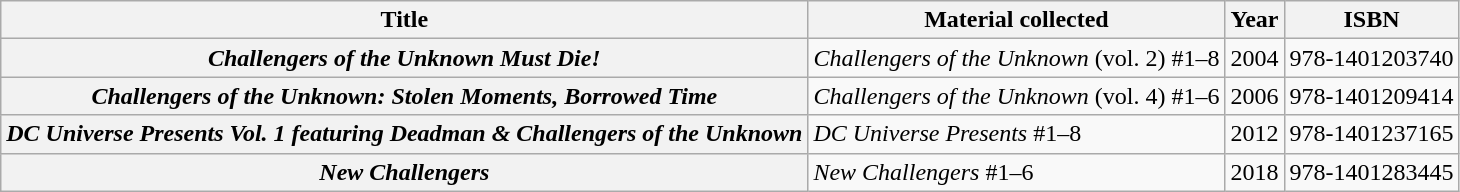<table class="wikitable plainrowheaders sortable">
<tr>
<th scope="row">Title</th>
<th scope="row">Material collected</th>
<th scope="row">Year</th>
<th scope="row">ISBN</th>
</tr>
<tr>
<th scope="row"><em>Challengers of the Unknown Must Die!</em></th>
<td><em>Challengers of the Unknown</em> (vol. 2) #1–8</td>
<td>2004</td>
<td>978-1401203740</td>
</tr>
<tr>
<th scope="row"><em>Challengers of the Unknown: Stolen Moments, Borrowed Time</em></th>
<td><em>Challengers of the Unknown</em> (vol. 4) #1–6</td>
<td>2006</td>
<td>978-1401209414</td>
</tr>
<tr>
<th scope="row"><em>DC Universe Presents Vol. 1 featuring Deadman & Challengers of the Unknown</em></th>
<td><em>DC Universe Presents</em> #1–8</td>
<td>2012</td>
<td>978-1401237165</td>
</tr>
<tr>
<th scope="row"><em>New Challengers</em></th>
<td><em>New Challengers</em> #1–6</td>
<td>2018</td>
<td>978-1401283445</td>
</tr>
</table>
